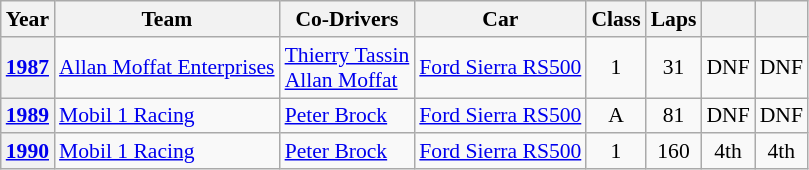<table class="wikitable" style="text-align:center; font-size:90%">
<tr>
<th>Year</th>
<th>Team</th>
<th>Co-Drivers</th>
<th>Car</th>
<th>Class</th>
<th>Laps</th>
<th></th>
<th></th>
</tr>
<tr>
<th><a href='#'>1987</a></th>
<td align="left" nowrap> <a href='#'>Allan Moffat Enterprises</a></td>
<td align="left" nowrap> <a href='#'>Thierry Tassin</a><br> <a href='#'>Allan Moffat</a></td>
<td align="left" nowrap><a href='#'>Ford Sierra RS500</a></td>
<td>1</td>
<td>31</td>
<td>DNF</td>
<td>DNF</td>
</tr>
<tr>
<th><a href='#'>1989</a></th>
<td align="left" nowrap> <a href='#'>Mobil 1 Racing</a></td>
<td align="left" nowrap> <a href='#'>Peter Brock</a></td>
<td align="left" nowrap><a href='#'>Ford Sierra RS500</a></td>
<td>A</td>
<td>81</td>
<td>DNF</td>
<td>DNF</td>
</tr>
<tr>
<th><a href='#'>1990</a></th>
<td align="left" nowrap> <a href='#'>Mobil 1 Racing</a></td>
<td align="left" nowrap> <a href='#'>Peter Brock</a></td>
<td align="left" nowrap><a href='#'>Ford Sierra RS500</a></td>
<td>1</td>
<td>160</td>
<td>4th</td>
<td>4th</td>
</tr>
</table>
